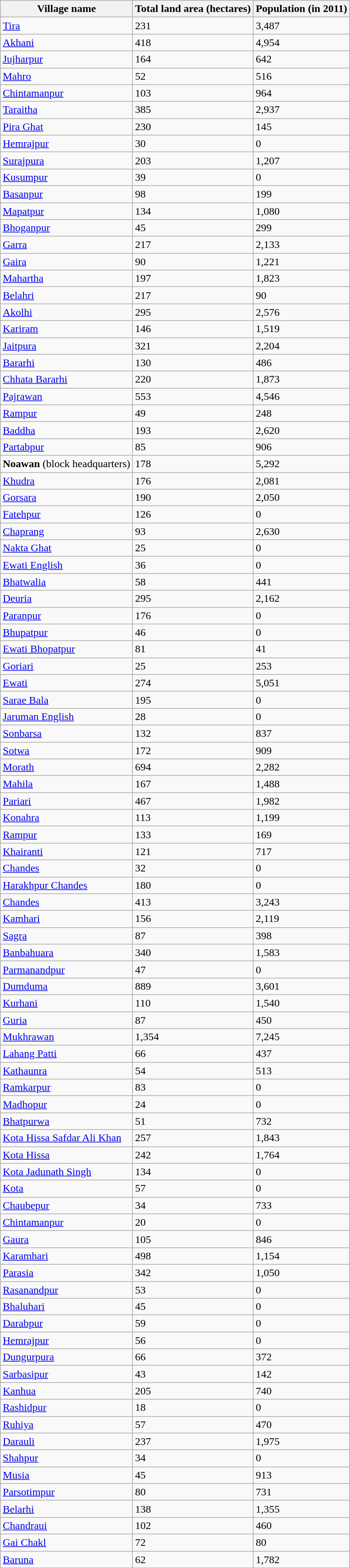<table class="wikitable sortable">
<tr>
<th>Village name</th>
<th>Total land area (hectares)</th>
<th>Population (in 2011)</th>
</tr>
<tr>
<td><a href='#'>Tira</a></td>
<td>231</td>
<td>3,487</td>
</tr>
<tr>
<td><a href='#'>Akhani</a></td>
<td>418</td>
<td>4,954</td>
</tr>
<tr>
<td><a href='#'>Jujharpur</a></td>
<td>164</td>
<td>642</td>
</tr>
<tr>
<td><a href='#'>Mahro</a></td>
<td>52</td>
<td>516</td>
</tr>
<tr>
<td><a href='#'>Chintamanpur</a></td>
<td>103</td>
<td>964</td>
</tr>
<tr>
<td><a href='#'>Taraitha</a></td>
<td>385</td>
<td>2,937</td>
</tr>
<tr>
<td><a href='#'>Pira Ghat</a></td>
<td>230</td>
<td>145</td>
</tr>
<tr>
<td><a href='#'>Hemrajpur</a></td>
<td>30</td>
<td>0</td>
</tr>
<tr>
<td><a href='#'>Surajpura</a></td>
<td>203</td>
<td>1,207</td>
</tr>
<tr>
<td><a href='#'>Kusumpur</a></td>
<td>39</td>
<td>0</td>
</tr>
<tr>
<td><a href='#'>Basanpur</a></td>
<td>98</td>
<td>199</td>
</tr>
<tr>
<td><a href='#'>Mapatpur</a></td>
<td>134</td>
<td>1,080</td>
</tr>
<tr>
<td><a href='#'>Bhoganpur</a></td>
<td>45</td>
<td>299</td>
</tr>
<tr>
<td><a href='#'>Garra</a></td>
<td>217</td>
<td>2,133</td>
</tr>
<tr>
<td><a href='#'>Gaira</a></td>
<td>90</td>
<td>1,221</td>
</tr>
<tr>
<td><a href='#'>Mahartha</a></td>
<td>197</td>
<td>1,823</td>
</tr>
<tr>
<td><a href='#'>Belahri</a></td>
<td>217</td>
<td>90</td>
</tr>
<tr>
<td><a href='#'>Akolhi</a></td>
<td>295</td>
<td>2,576</td>
</tr>
<tr>
<td><a href='#'>Kariram</a></td>
<td>146</td>
<td>1,519</td>
</tr>
<tr>
<td><a href='#'>Jaitpura</a></td>
<td>321</td>
<td>2,204</td>
</tr>
<tr>
<td><a href='#'>Bararhi</a></td>
<td>130</td>
<td>486</td>
</tr>
<tr>
<td><a href='#'>Chhata Bararhi</a></td>
<td>220</td>
<td>1,873</td>
</tr>
<tr>
<td><a href='#'>Pajrawan</a></td>
<td>553</td>
<td>4,546</td>
</tr>
<tr>
<td><a href='#'>Rampur</a></td>
<td>49</td>
<td>248</td>
</tr>
<tr>
<td><a href='#'>Baddha</a></td>
<td>193</td>
<td>2,620</td>
</tr>
<tr>
<td><a href='#'>Partabpur</a></td>
<td>85</td>
<td>906</td>
</tr>
<tr>
<td><strong>Noawan</strong> (block headquarters)</td>
<td>178</td>
<td>5,292</td>
</tr>
<tr>
<td><a href='#'>Khudra</a></td>
<td>176</td>
<td>2,081</td>
</tr>
<tr>
<td><a href='#'>Gorsara</a></td>
<td>190</td>
<td>2,050</td>
</tr>
<tr>
<td><a href='#'>Fatehpur</a></td>
<td>126</td>
<td>0</td>
</tr>
<tr>
<td><a href='#'>Chaprang</a></td>
<td>93</td>
<td>2,630</td>
</tr>
<tr>
<td><a href='#'>Nakta Ghat</a></td>
<td>25</td>
<td>0</td>
</tr>
<tr>
<td><a href='#'>Ewati English</a></td>
<td>36</td>
<td>0</td>
</tr>
<tr>
<td><a href='#'>Bhatwalia</a></td>
<td>58</td>
<td>441</td>
</tr>
<tr>
<td><a href='#'>Deuria</a></td>
<td>295</td>
<td>2,162</td>
</tr>
<tr>
<td><a href='#'>Paranpur</a></td>
<td>176</td>
<td>0</td>
</tr>
<tr>
<td><a href='#'>Bhupatpur</a></td>
<td>46</td>
<td>0</td>
</tr>
<tr>
<td><a href='#'>Ewati Bhopatpur</a></td>
<td>81</td>
<td>41</td>
</tr>
<tr>
<td><a href='#'>Goriari</a></td>
<td>25</td>
<td>253</td>
</tr>
<tr>
<td><a href='#'>Ewati</a></td>
<td>274</td>
<td>5,051</td>
</tr>
<tr>
<td><a href='#'>Sarae Bala</a></td>
<td>195</td>
<td>0</td>
</tr>
<tr>
<td><a href='#'>Jaruman English</a></td>
<td>28</td>
<td>0</td>
</tr>
<tr>
<td><a href='#'>Sonbarsa</a></td>
<td>132</td>
<td>837</td>
</tr>
<tr>
<td><a href='#'>Sotwa</a></td>
<td>172</td>
<td>909</td>
</tr>
<tr>
<td><a href='#'>Morath</a></td>
<td>694</td>
<td>2,282</td>
</tr>
<tr>
<td><a href='#'>Mahila</a></td>
<td>167</td>
<td>1,488</td>
</tr>
<tr>
<td><a href='#'>Pariari</a></td>
<td>467</td>
<td>1,982</td>
</tr>
<tr>
<td><a href='#'>Konahra</a></td>
<td>113</td>
<td>1,199</td>
</tr>
<tr>
<td><a href='#'>Rampur</a></td>
<td>133</td>
<td>169</td>
</tr>
<tr>
<td><a href='#'>Khairanti</a></td>
<td>121</td>
<td>717</td>
</tr>
<tr>
<td><a href='#'>Chandes</a></td>
<td>32</td>
<td>0</td>
</tr>
<tr>
<td><a href='#'>Harakhpur Chandes</a></td>
<td>180</td>
<td>0</td>
</tr>
<tr>
<td><a href='#'>Chandes</a></td>
<td>413</td>
<td>3,243</td>
</tr>
<tr>
<td><a href='#'>Kamhari</a></td>
<td>156</td>
<td>2,119</td>
</tr>
<tr>
<td><a href='#'>Sagra</a></td>
<td>87</td>
<td>398</td>
</tr>
<tr>
<td><a href='#'>Banbahuara</a></td>
<td>340</td>
<td>1,583</td>
</tr>
<tr>
<td><a href='#'>Parmanandpur</a></td>
<td>47</td>
<td>0</td>
</tr>
<tr>
<td><a href='#'>Dumduma</a></td>
<td>889</td>
<td>3,601</td>
</tr>
<tr>
<td><a href='#'>Kurhani</a></td>
<td>110</td>
<td>1,540</td>
</tr>
<tr>
<td><a href='#'>Guria</a></td>
<td>87</td>
<td>450</td>
</tr>
<tr>
<td><a href='#'>Mukhrawan</a></td>
<td>1,354</td>
<td>7,245</td>
</tr>
<tr>
<td><a href='#'>Lahang Patti</a></td>
<td>66</td>
<td>437</td>
</tr>
<tr>
<td><a href='#'>Kathaunra</a></td>
<td>54</td>
<td>513</td>
</tr>
<tr>
<td><a href='#'>Ramkarpur</a></td>
<td>83</td>
<td>0</td>
</tr>
<tr>
<td><a href='#'>Madhopur</a></td>
<td>24</td>
<td>0</td>
</tr>
<tr>
<td><a href='#'>Bhatpurwa</a></td>
<td>51</td>
<td>732</td>
</tr>
<tr>
<td><a href='#'>Kota Hissa Safdar Ali Khan</a></td>
<td>257</td>
<td>1,843</td>
</tr>
<tr>
<td><a href='#'>Kota Hissa</a></td>
<td>242</td>
<td>1,764</td>
</tr>
<tr>
<td><a href='#'>Kota Jadunath Singh</a></td>
<td>134</td>
<td>0</td>
</tr>
<tr>
<td><a href='#'>Kota</a></td>
<td>57</td>
<td>0</td>
</tr>
<tr>
<td><a href='#'>Chaubepur</a></td>
<td>34</td>
<td>733</td>
</tr>
<tr>
<td><a href='#'>Chintamanpur</a></td>
<td>20</td>
<td>0</td>
</tr>
<tr>
<td><a href='#'>Gaura</a></td>
<td>105</td>
<td>846</td>
</tr>
<tr>
<td><a href='#'>Karamhari</a></td>
<td>498</td>
<td>1,154</td>
</tr>
<tr>
<td><a href='#'>Parasia</a></td>
<td>342</td>
<td>1,050</td>
</tr>
<tr>
<td><a href='#'>Rasanandpur</a></td>
<td>53</td>
<td>0</td>
</tr>
<tr>
<td><a href='#'>Bhaluhari</a></td>
<td>45</td>
<td>0</td>
</tr>
<tr>
<td><a href='#'>Darabpur</a></td>
<td>59</td>
<td>0</td>
</tr>
<tr>
<td><a href='#'>Hemrajpur</a></td>
<td>56</td>
<td>0</td>
</tr>
<tr>
<td><a href='#'>Dungurpura</a></td>
<td>66</td>
<td>372</td>
</tr>
<tr>
<td><a href='#'>Sarbasipur</a></td>
<td>43</td>
<td>142</td>
</tr>
<tr>
<td><a href='#'>Kanhua</a></td>
<td>205</td>
<td>740</td>
</tr>
<tr>
<td><a href='#'>Rashidpur</a></td>
<td>18</td>
<td>0</td>
</tr>
<tr>
<td><a href='#'>Ruhiya</a></td>
<td>57</td>
<td>470</td>
</tr>
<tr>
<td><a href='#'>Darauli</a></td>
<td>237</td>
<td>1,975</td>
</tr>
<tr>
<td><a href='#'>Shahpur</a></td>
<td>34</td>
<td>0</td>
</tr>
<tr>
<td><a href='#'>Musia</a></td>
<td>45</td>
<td>913</td>
</tr>
<tr>
<td><a href='#'>Parsotimpur</a></td>
<td>80</td>
<td>731</td>
</tr>
<tr>
<td><a href='#'>Belarhi</a></td>
<td>138</td>
<td>1,355</td>
</tr>
<tr>
<td><a href='#'>Chandraui</a></td>
<td>102</td>
<td>460</td>
</tr>
<tr>
<td><a href='#'>Gai Chakl</a></td>
<td>72</td>
<td>80</td>
</tr>
<tr>
<td><a href='#'>Baruna</a></td>
<td>62</td>
<td>1,782</td>
</tr>
</table>
